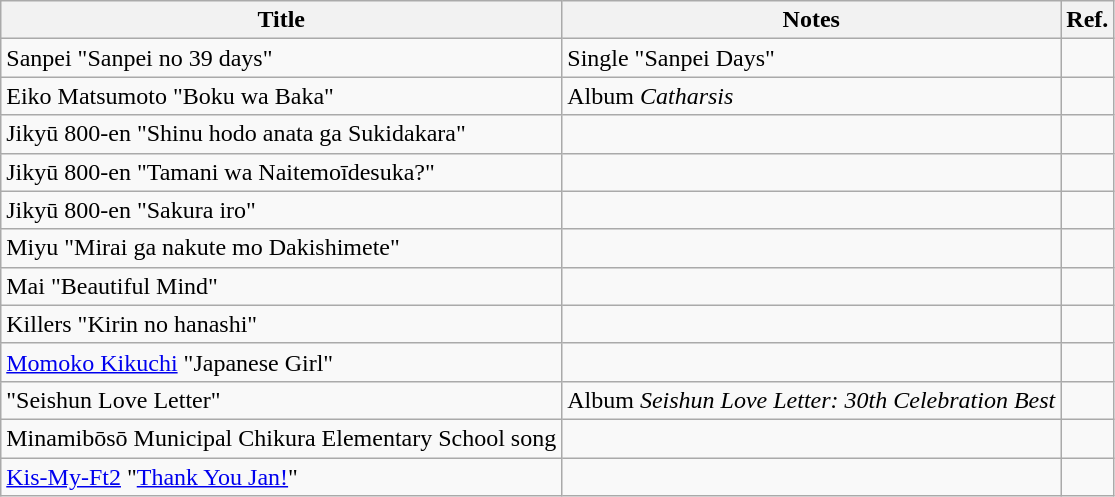<table class="wikitable">
<tr>
<th>Title</th>
<th>Notes</th>
<th>Ref.</th>
</tr>
<tr>
<td>Sanpei "Sanpei no 39 days"</td>
<td>Single "Sanpei Days"</td>
<td></td>
</tr>
<tr>
<td>Eiko Matsumoto "Boku wa Baka"</td>
<td>Album <em>Catharsis</em></td>
<td></td>
</tr>
<tr>
<td>Jikyū 800-en "Shinu hodo anata ga Sukidakara"</td>
<td></td>
<td></td>
</tr>
<tr>
<td>Jikyū 800-en "Tamani wa Naitemoīdesuka?"</td>
<td></td>
<td></td>
</tr>
<tr>
<td>Jikyū 800-en "Sakura iro"</td>
<td></td>
<td></td>
</tr>
<tr>
<td>Miyu "Mirai ga nakute mo Dakishimete"</td>
<td></td>
<td></td>
</tr>
<tr>
<td>Mai "Beautiful Mind"</td>
<td></td>
<td></td>
</tr>
<tr>
<td>Killers "Kirin no hanashi"</td>
<td></td>
<td></td>
</tr>
<tr>
<td><a href='#'>Momoko Kikuchi</a> "Japanese Girl"</td>
<td></td>
<td></td>
</tr>
<tr>
<td>"Seishun Love Letter"</td>
<td>Album <em>Seishun Love Letter: 30th Celebration Best</em></td>
<td></td>
</tr>
<tr>
<td>Minamibōsō Municipal Chikura Elementary School song</td>
<td></td>
<td></td>
</tr>
<tr>
<td><a href='#'>Kis-My-Ft2</a> "<a href='#'>Thank You Jan!</a>"</td>
<td></td>
<td></td>
</tr>
</table>
